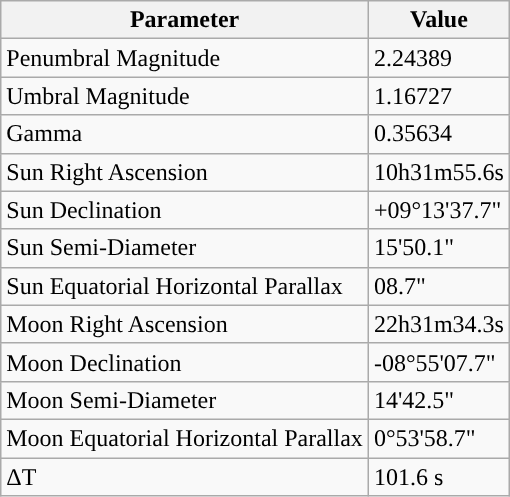<table class="wikitable">
<tr>
<th>Parameter</th>
<th>Value</th>
</tr>
<tr>
<td>Penumbral Magnitude</td>
<td>2.24389</td>
</tr>
<tr>
<td>Umbral Magnitude</td>
<td>1.16727</td>
</tr>
<tr>
<td>Gamma</td>
<td>0.35634</td>
</tr>
<tr>
<td>Sun Right Ascension</td>
<td>10h31m55.6s</td>
</tr>
<tr>
<td>Sun Declination</td>
<td>+09°13'37.7"</td>
</tr>
<tr>
<td>Sun Semi-Diameter</td>
<td>15'50.1"</td>
</tr>
<tr>
<td>Sun Equatorial Horizontal Parallax</td>
<td>08.7"</td>
</tr>
<tr>
<td>Moon Right Ascension</td>
<td>22h31m34.3s</td>
</tr>
<tr>
<td>Moon Declination</td>
<td>-08°55'07.7"</td>
</tr>
<tr>
<td>Moon Semi-Diameter</td>
<td>14'42.5"</td>
</tr>
<tr>
<td>Moon Equatorial Horizontal Parallax</td>
<td>0°53'58.7"</td>
</tr>
<tr>
<td>ΔT</td>
<td>101.6 s</td>
</tr>
</table>
